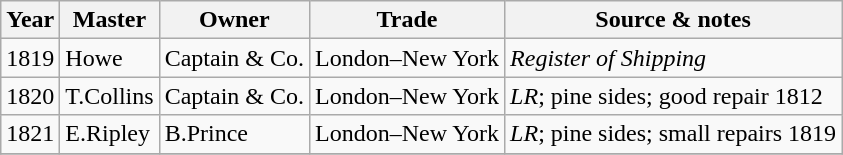<table class=" wikitable">
<tr>
<th>Year</th>
<th>Master</th>
<th>Owner</th>
<th>Trade</th>
<th>Source & notes</th>
</tr>
<tr>
<td>1819</td>
<td>Howe</td>
<td>Captain & Co.</td>
<td>London–New York</td>
<td><em>Register of Shipping</em></td>
</tr>
<tr>
<td>1820</td>
<td>T.Collins<br></td>
<td>Captain & Co.</td>
<td>London–New York</td>
<td><em>LR</em>; pine sides; good repair 1812</td>
</tr>
<tr>
<td>1821</td>
<td>E.Ripley</td>
<td>B.Prince</td>
<td>London–New York</td>
<td><em>LR</em>; pine sides; small repairs 1819</td>
</tr>
<tr>
</tr>
</table>
